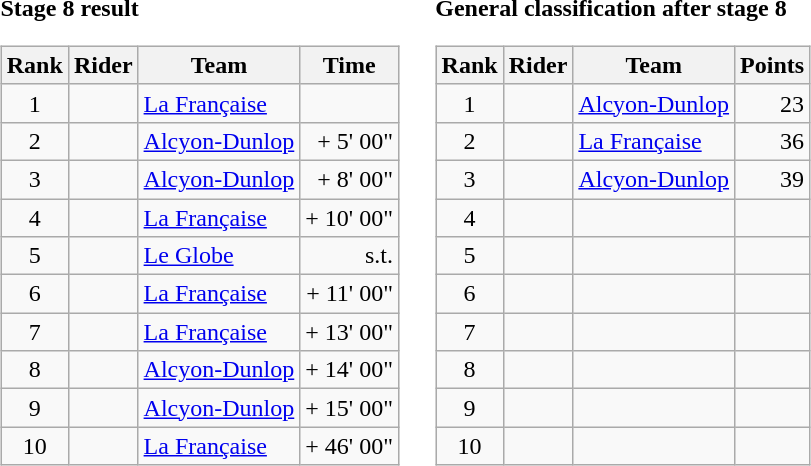<table>
<tr>
<td><strong>Stage 8 result</strong><br><table class="wikitable">
<tr>
<th scope="col">Rank</th>
<th scope="col">Rider</th>
<th scope="col">Team</th>
<th scope="col">Time</th>
</tr>
<tr>
<td style="text-align:center;">1</td>
<td></td>
<td><a href='#'>La Française</a></td>
<td style="text-align:right;"></td>
</tr>
<tr>
<td style="text-align:center;">2</td>
<td></td>
<td><a href='#'>Alcyon-Dunlop</a></td>
<td style="text-align:right;">+ 5' 00"</td>
</tr>
<tr>
<td style="text-align:center;">3</td>
<td></td>
<td><a href='#'>Alcyon-Dunlop</a></td>
<td style="text-align:right;">+ 8' 00"</td>
</tr>
<tr>
<td style="text-align:center;">4</td>
<td></td>
<td><a href='#'>La Française</a></td>
<td style="text-align:right;">+ 10' 00"</td>
</tr>
<tr>
<td style="text-align:center;">5</td>
<td></td>
<td><a href='#'>Le Globe</a></td>
<td style="text-align:right;">s.t.</td>
</tr>
<tr>
<td style="text-align:center;">6</td>
<td></td>
<td><a href='#'>La Française</a></td>
<td style="text-align:right;">+ 11' 00"</td>
</tr>
<tr>
<td style="text-align:center;">7</td>
<td></td>
<td><a href='#'>La Française</a></td>
<td style="text-align:right;">+ 13' 00"</td>
</tr>
<tr>
<td style="text-align:center;">8</td>
<td></td>
<td><a href='#'>Alcyon-Dunlop</a></td>
<td style="text-align:right;">+ 14' 00"</td>
</tr>
<tr>
<td style="text-align:center;">9</td>
<td></td>
<td><a href='#'>Alcyon-Dunlop</a></td>
<td style="text-align:right;">+ 15' 00"</td>
</tr>
<tr>
<td style="text-align:center;">10</td>
<td></td>
<td><a href='#'>La Française</a></td>
<td style="text-align:right;">+ 46' 00"</td>
</tr>
</table>
</td>
<td></td>
<td><strong>General classification after stage 8</strong><br><table class="wikitable">
<tr>
<th scope="col">Rank</th>
<th scope="col">Rider</th>
<th scope="col">Team</th>
<th scope="col">Points</th>
</tr>
<tr>
<td style="text-align:center;">1</td>
<td></td>
<td><a href='#'>Alcyon-Dunlop</a></td>
<td style="text-align:right;">23</td>
</tr>
<tr>
<td style="text-align:center;">2</td>
<td></td>
<td><a href='#'>La Française</a></td>
<td style="text-align:right;">36</td>
</tr>
<tr>
<td style="text-align:center;">3</td>
<td></td>
<td><a href='#'>Alcyon-Dunlop</a></td>
<td style="text-align:right;">39</td>
</tr>
<tr>
<td style="text-align:center;">4</td>
<td></td>
<td></td>
<td></td>
</tr>
<tr>
<td style="text-align:center;">5</td>
<td></td>
<td></td>
<td></td>
</tr>
<tr>
<td style="text-align:center;">6</td>
<td></td>
<td></td>
<td></td>
</tr>
<tr>
<td style="text-align:center;">7</td>
<td></td>
<td></td>
<td></td>
</tr>
<tr>
<td style="text-align:center;">8</td>
<td></td>
<td></td>
<td></td>
</tr>
<tr>
<td style="text-align:center;">9</td>
<td></td>
<td></td>
<td></td>
</tr>
<tr>
<td style="text-align:center;">10</td>
<td></td>
<td></td>
<td></td>
</tr>
</table>
</td>
</tr>
</table>
